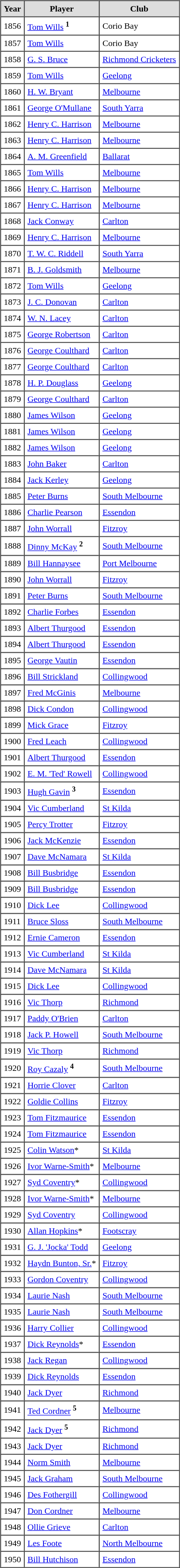<table border="1" cellspacing="0" cellpadding="5">
<tr bgcolor="#dddddd" align="center">
<td><strong>Year</strong></td>
<td><strong>Player</strong></td>
<td><strong>Club</strong></td>
</tr>
<tr>
<td>1856</td>
<td><a href='#'>Tom Wills</a> <sup><strong>1</strong></sup></td>
<td>Corio Bay</td>
</tr>
<tr>
<td>1857</td>
<td><a href='#'>Tom Wills</a></td>
<td>Corio Bay</td>
</tr>
<tr>
<td>1858</td>
<td><a href='#'>G. S. Bruce</a></td>
<td><a href='#'>Richmond Cricketers</a></td>
</tr>
<tr>
<td>1859</td>
<td><a href='#'>Tom Wills</a></td>
<td><a href='#'>Geelong</a></td>
</tr>
<tr>
<td>1860</td>
<td><a href='#'>H. W. Bryant</a></td>
<td><a href='#'>Melbourne</a></td>
</tr>
<tr>
<td>1861</td>
<td><a href='#'>George O'Mullane</a></td>
<td><a href='#'>South Yarra</a></td>
</tr>
<tr>
<td>1862</td>
<td><a href='#'>Henry C. Harrison</a></td>
<td><a href='#'>Melbourne</a></td>
</tr>
<tr>
<td>1863</td>
<td><a href='#'>Henry C. Harrison</a></td>
<td><a href='#'>Melbourne</a></td>
</tr>
<tr>
<td>1864</td>
<td><a href='#'>A. M. Greenfield</a></td>
<td><a href='#'>Ballarat</a></td>
</tr>
<tr>
<td>1865</td>
<td><a href='#'>Tom Wills</a></td>
<td><a href='#'>Melbourne</a></td>
</tr>
<tr>
<td>1866</td>
<td><a href='#'>Henry C. Harrison</a></td>
<td><a href='#'>Melbourne</a></td>
</tr>
<tr>
<td>1867</td>
<td><a href='#'>Henry C. Harrison</a></td>
<td><a href='#'>Melbourne</a></td>
</tr>
<tr>
<td>1868</td>
<td><a href='#'>Jack Conway</a></td>
<td><a href='#'>Carlton</a></td>
</tr>
<tr>
<td>1869</td>
<td><a href='#'>Henry C. Harrison</a></td>
<td><a href='#'>Melbourne</a></td>
</tr>
<tr>
<td>1870</td>
<td><a href='#'>T. W. C. Riddell</a></td>
<td><a href='#'>South Yarra</a></td>
</tr>
<tr>
<td>1871</td>
<td><a href='#'>B. J. Goldsmith</a></td>
<td><a href='#'>Melbourne</a></td>
</tr>
<tr>
<td>1872</td>
<td><a href='#'>Tom Wills</a></td>
<td><a href='#'>Geelong</a></td>
</tr>
<tr>
<td>1873</td>
<td><a href='#'>J. C. Donovan</a></td>
<td><a href='#'>Carlton</a></td>
</tr>
<tr>
<td>1874</td>
<td><a href='#'>W. N. Lacey</a></td>
<td><a href='#'>Carlton</a></td>
</tr>
<tr>
<td>1875</td>
<td><a href='#'>George Robertson</a></td>
<td><a href='#'>Carlton</a></td>
</tr>
<tr>
<td>1876</td>
<td><a href='#'>George Coulthard</a></td>
<td><a href='#'>Carlton</a></td>
</tr>
<tr>
<td>1877</td>
<td><a href='#'>George Coulthard</a></td>
<td><a href='#'>Carlton</a></td>
</tr>
<tr>
<td>1878</td>
<td><a href='#'>H. P. Douglass</a></td>
<td><a href='#'>Geelong</a></td>
</tr>
<tr>
<td>1879</td>
<td><a href='#'>George Coulthard</a></td>
<td><a href='#'>Carlton</a></td>
</tr>
<tr>
<td>1880</td>
<td><a href='#'>James Wilson</a></td>
<td><a href='#'>Geelong</a></td>
</tr>
<tr>
<td>1881</td>
<td><a href='#'>James Wilson</a></td>
<td><a href='#'>Geelong</a></td>
</tr>
<tr>
<td>1882</td>
<td><a href='#'>James Wilson</a></td>
<td><a href='#'>Geelong</a></td>
</tr>
<tr>
<td>1883</td>
<td><a href='#'>John Baker</a></td>
<td><a href='#'>Carlton</a></td>
</tr>
<tr>
<td>1884</td>
<td><a href='#'>Jack Kerley</a></td>
<td><a href='#'>Geelong</a></td>
</tr>
<tr>
<td>1885</td>
<td><a href='#'>Peter Burns</a></td>
<td><a href='#'>South Melbourne</a></td>
</tr>
<tr>
<td>1886</td>
<td><a href='#'>Charlie Pearson</a></td>
<td><a href='#'>Essendon</a></td>
</tr>
<tr>
<td>1887</td>
<td><a href='#'>John Worrall</a></td>
<td><a href='#'>Fitzroy</a></td>
</tr>
<tr>
<td>1888</td>
<td><a href='#'>Dinny McKay</a> <sup><strong>2</strong></sup></td>
<td><a href='#'>South Melbourne</a></td>
</tr>
<tr>
<td>1889</td>
<td><a href='#'>Bill Hannaysee</a></td>
<td><a href='#'>Port Melbourne</a></td>
</tr>
<tr>
<td>1890</td>
<td><a href='#'>John Worrall</a></td>
<td><a href='#'>Fitzroy</a></td>
</tr>
<tr>
<td>1891</td>
<td><a href='#'>Peter Burns</a></td>
<td><a href='#'>South Melbourne</a></td>
</tr>
<tr>
<td>1892</td>
<td><a href='#'>Charlie Forbes</a></td>
<td><a href='#'>Essendon</a></td>
</tr>
<tr>
<td>1893</td>
<td><a href='#'>Albert Thurgood</a></td>
<td><a href='#'>Essendon</a></td>
</tr>
<tr>
<td>1894</td>
<td><a href='#'>Albert Thurgood</a></td>
<td><a href='#'>Essendon</a></td>
</tr>
<tr>
<td>1895</td>
<td><a href='#'>George Vautin</a></td>
<td><a href='#'>Essendon</a></td>
</tr>
<tr>
<td>1896</td>
<td><a href='#'>Bill Strickland</a></td>
<td><a href='#'>Collingwood</a></td>
</tr>
<tr>
<td>1897</td>
<td><a href='#'>Fred McGinis</a></td>
<td><a href='#'>Melbourne</a></td>
</tr>
<tr>
<td>1898</td>
<td><a href='#'>Dick Condon</a></td>
<td><a href='#'>Collingwood</a></td>
</tr>
<tr>
<td>1899</td>
<td><a href='#'>Mick Grace</a></td>
<td><a href='#'>Fitzroy</a></td>
</tr>
<tr>
<td>1900</td>
<td><a href='#'>Fred Leach</a></td>
<td><a href='#'>Collingwood</a></td>
</tr>
<tr>
<td>1901</td>
<td><a href='#'>Albert Thurgood</a></td>
<td><a href='#'>Essendon</a></td>
</tr>
<tr>
<td>1902</td>
<td><a href='#'>E. M. 'Ted' Rowell</a></td>
<td><a href='#'>Collingwood</a></td>
</tr>
<tr>
<td>1903</td>
<td><a href='#'>Hugh Gavin</a> <sup><strong>3</strong></sup></td>
<td><a href='#'>Essendon</a></td>
</tr>
<tr>
<td>1904</td>
<td><a href='#'>Vic Cumberland</a></td>
<td><a href='#'>St Kilda</a></td>
</tr>
<tr>
<td>1905</td>
<td><a href='#'>Percy Trotter</a></td>
<td><a href='#'>Fitzroy</a></td>
</tr>
<tr>
<td>1906</td>
<td><a href='#'>Jack McKenzie</a></td>
<td><a href='#'>Essendon</a></td>
</tr>
<tr>
<td>1907</td>
<td><a href='#'>Dave McNamara</a></td>
<td><a href='#'>St Kilda</a></td>
</tr>
<tr>
<td>1908</td>
<td><a href='#'>Bill Busbridge</a></td>
<td><a href='#'>Essendon</a></td>
</tr>
<tr>
<td>1909</td>
<td><a href='#'>Bill Busbridge</a></td>
<td><a href='#'>Essendon</a></td>
</tr>
<tr>
<td>1910</td>
<td><a href='#'>Dick Lee</a></td>
<td><a href='#'>Collingwood</a></td>
</tr>
<tr>
<td>1911</td>
<td><a href='#'>Bruce Sloss</a></td>
<td><a href='#'>South Melbourne</a></td>
</tr>
<tr>
<td>1912</td>
<td><a href='#'>Ernie Cameron</a></td>
<td><a href='#'>Essendon</a></td>
</tr>
<tr>
<td>1913</td>
<td><a href='#'>Vic Cumberland</a></td>
<td><a href='#'>St Kilda</a></td>
</tr>
<tr>
<td>1914</td>
<td><a href='#'>Dave McNamara</a></td>
<td><a href='#'>St Kilda</a></td>
</tr>
<tr>
<td>1915</td>
<td><a href='#'>Dick Lee</a></td>
<td><a href='#'>Collingwood</a></td>
</tr>
<tr>
<td>1916</td>
<td><a href='#'>Vic Thorp</a></td>
<td><a href='#'>Richmond</a></td>
</tr>
<tr>
<td>1917</td>
<td><a href='#'>Paddy O'Brien</a></td>
<td><a href='#'>Carlton</a></td>
</tr>
<tr>
<td>1918</td>
<td><a href='#'>Jack P. Howell</a></td>
<td><a href='#'>South Melbourne</a></td>
</tr>
<tr>
<td>1919</td>
<td><a href='#'>Vic Thorp</a></td>
<td><a href='#'>Richmond</a></td>
</tr>
<tr>
<td>1920</td>
<td><a href='#'>Roy Cazaly</a> <sup><strong>4</strong></sup></td>
<td><a href='#'>South Melbourne</a></td>
</tr>
<tr>
<td>1921</td>
<td><a href='#'>Horrie Clover</a></td>
<td><a href='#'>Carlton</a></td>
</tr>
<tr>
<td>1922</td>
<td><a href='#'>Goldie Collins</a></td>
<td><a href='#'>Fitzroy</a></td>
</tr>
<tr>
<td>1923</td>
<td><a href='#'>Tom Fitzmaurice</a></td>
<td><a href='#'>Essendon</a></td>
</tr>
<tr>
<td>1924</td>
<td><a href='#'>Tom Fitzmaurice</a></td>
<td><a href='#'>Essendon</a></td>
</tr>
<tr>
<td>1925</td>
<td><a href='#'>Colin Watson</a>*</td>
<td><a href='#'>St Kilda</a></td>
</tr>
<tr>
<td>1926</td>
<td><a href='#'>Ivor Warne-Smith</a>*</td>
<td><a href='#'>Melbourne</a></td>
</tr>
<tr>
<td>1927</td>
<td><a href='#'>Syd Coventry</a>*</td>
<td><a href='#'>Collingwood</a></td>
</tr>
<tr>
<td>1928</td>
<td><a href='#'>Ivor Warne-Smith</a>*</td>
<td><a href='#'>Melbourne</a></td>
</tr>
<tr>
<td>1929</td>
<td><a href='#'>Syd Coventry</a></td>
<td><a href='#'>Collingwood</a></td>
</tr>
<tr>
<td>1930</td>
<td><a href='#'>Allan Hopkins</a>*</td>
<td><a href='#'>Footscray</a></td>
</tr>
<tr>
<td>1931</td>
<td><a href='#'>G. J. 'Jocka' Todd</a></td>
<td><a href='#'>Geelong</a></td>
</tr>
<tr>
<td>1932</td>
<td><a href='#'>Haydn Bunton, Sr.</a>*</td>
<td><a href='#'>Fitzroy</a></td>
</tr>
<tr>
<td>1933</td>
<td><a href='#'>Gordon Coventry</a></td>
<td><a href='#'>Collingwood</a></td>
</tr>
<tr>
<td>1934</td>
<td><a href='#'>Laurie Nash</a></td>
<td><a href='#'>South Melbourne</a></td>
</tr>
<tr>
<td>1935</td>
<td><a href='#'>Laurie Nash</a></td>
<td><a href='#'>South Melbourne</a></td>
</tr>
<tr>
<td>1936</td>
<td><a href='#'>Harry Collier</a></td>
<td><a href='#'>Collingwood</a></td>
</tr>
<tr>
<td>1937</td>
<td><a href='#'>Dick Reynolds</a>*</td>
<td><a href='#'>Essendon</a></td>
</tr>
<tr>
<td>1938</td>
<td><a href='#'>Jack Regan</a></td>
<td><a href='#'>Collingwood</a></td>
</tr>
<tr>
<td>1939</td>
<td><a href='#'>Dick Reynolds</a></td>
<td><a href='#'>Essendon</a></td>
</tr>
<tr>
<td>1940</td>
<td><a href='#'>Jack Dyer</a></td>
<td><a href='#'>Richmond</a></td>
</tr>
<tr>
<td>1941</td>
<td><a href='#'>Ted Cordner</a> <sup><strong>5</strong></sup></td>
<td><a href='#'>Melbourne</a></td>
</tr>
<tr>
<td>1942</td>
<td><a href='#'>Jack Dyer</a> <sup><strong>5</strong></sup></td>
<td><a href='#'>Richmond</a></td>
</tr>
<tr>
<td>1943</td>
<td><a href='#'>Jack Dyer</a></td>
<td><a href='#'>Richmond</a></td>
</tr>
<tr>
<td>1944</td>
<td><a href='#'>Norm Smith</a></td>
<td><a href='#'>Melbourne</a></td>
</tr>
<tr>
<td>1945</td>
<td><a href='#'>Jack Graham</a></td>
<td><a href='#'>South Melbourne</a></td>
</tr>
<tr>
<td>1946</td>
<td><a href='#'>Des Fothergill</a></td>
<td><a href='#'>Collingwood</a></td>
</tr>
<tr>
<td>1947</td>
<td><a href='#'>Don Cordner</a></td>
<td><a href='#'>Melbourne</a></td>
</tr>
<tr>
<td>1948</td>
<td><a href='#'>Ollie Grieve</a></td>
<td><a href='#'>Carlton</a></td>
</tr>
<tr>
<td>1949</td>
<td><a href='#'>Les Foote</a></td>
<td><a href='#'>North Melbourne</a></td>
</tr>
<tr>
<td>1950</td>
<td><a href='#'>Bill Hutchison</a></td>
<td><a href='#'>Essendon</a></td>
</tr>
</table>
